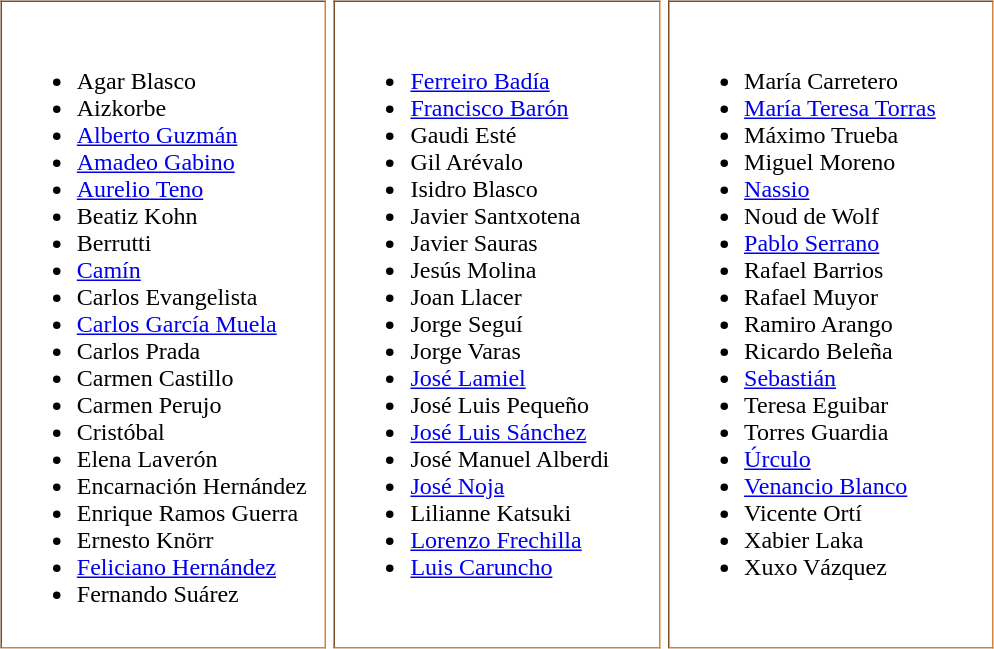<table style="border:peru" border="5" cellspacing="5" cellpadding="10" align="center">
<tr ---->
<td width="33%" valign="top"><br><ul><li>Agar Blasco</li><li>Aizkorbe</li><li><a href='#'>Alberto Guzmán</a></li><li><a href='#'>Amadeo Gabino</a></li><li><a href='#'>Aurelio Teno</a></li><li>Beatiz Kohn</li><li>Berrutti</li><li><a href='#'>Camín</a></li><li>Carlos Evangelista</li><li><a href='#'>Carlos García Muela</a></li><li>Carlos Prada</li><li>Carmen Castillo</li><li>Carmen Perujo</li><li>Cristóbal</li><li>Elena Laverón</li><li>Encarnación Hernández</li><li>Enrique Ramos Guerra</li><li>Ernesto Knörr</li><li><a href='#'>Feliciano Hernández</a></li><li>Fernando Suárez</li></ul></td>
<td width="33%" valign="top"><br><ul><li><a href='#'>Ferreiro Badía</a></li><li><a href='#'>Francisco Barón</a></li><li>Gaudi Esté</li><li>Gil Arévalo</li><li>Isidro Blasco</li><li>Javier Santxotena</li><li>Javier Sauras</li><li>Jesús Molina</li><li>Joan Llacer</li><li>Jorge Seguí</li><li>Jorge Varas</li><li><a href='#'>José Lamiel</a></li><li>José Luis Pequeño</li><li><a href='#'>José Luis Sánchez</a></li><li>José Manuel Alberdi</li><li><a href='#'>José Noja</a></li><li>Lilianne Katsuki</li><li><a href='#'>Lorenzo Frechilla</a></li><li><a href='#'>Luis Caruncho</a></li></ul></td>
<td width="33%" valign="top"><br><ul><li>María Carretero</li><li><a href='#'>María Teresa Torras</a></li><li>Máximo Trueba</li><li>Miguel Moreno</li><li><a href='#'>Nassio</a></li><li>Noud de Wolf</li><li><a href='#'>Pablo Serrano</a></li><li>Rafael Barrios</li><li>Rafael Muyor</li><li>Ramiro Arango</li><li>Ricardo Beleña</li><li><a href='#'>Sebastián</a></li><li>Teresa Eguibar</li><li>Torres Guardia</li><li><a href='#'>Úrculo</a></li><li><a href='#'>Venancio Blanco</a></li><li>Vicente Ortí</li><li>Xabier Laka</li><li>Xuxo Vázquez</li></ul></td>
</tr>
</table>
